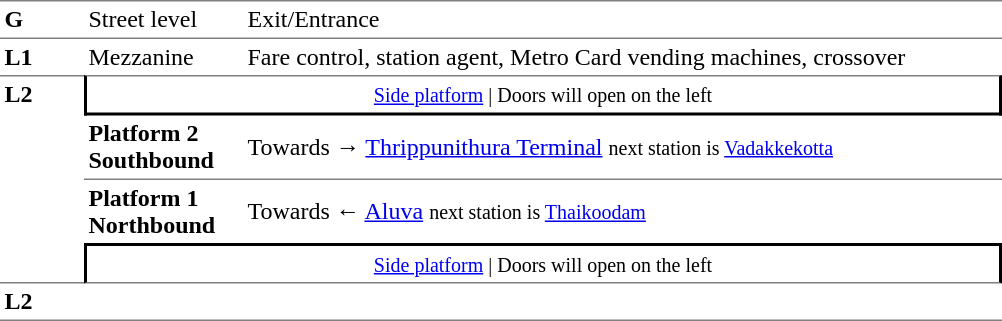<table table border=0 cellspacing=0 cellpadding=3>
<tr>
<td style="border-bottom:solid 1px gray;border-top:solid 1px gray;" width=50 valign=top><strong>G</strong></td>
<td style="border-top:solid 1px gray;border-bottom:solid 1px gray;" width=100 valign=top>Street level</td>
<td style="border-top:solid 1px gray;border-bottom:solid 1px gray;" width=500 valign=top>Exit/Entrance</td>
</tr>
<tr>
<td valign=top><strong>L1</strong></td>
<td valign=top>Mezzanine</td>
<td valign=top>Fare control, station agent, Metro Card vending machines, crossover<br></td>
</tr>
<tr>
<td style="border-top:solid 1px gray;border-bottom:solid 1px gray;" width=50 rowspan=4 valign=top><strong>L2</strong></td>
<td style="border-top:solid 1px gray;border-right:solid 2px black;border-left:solid 2px black;border-bottom:solid 2px black;text-align:center;" colspan=2><small><a href='#'>Side platform</a> | Doors will open on the left </small></td>
</tr>
<tr>
<td style="border-bottom:solid 1px gray;" width=100><span><strong>Platform 2</strong><br><strong>Southbound</strong></span></td>
<td style="border-bottom:solid 1px gray;" width=500>Towards → <a href='#'>Thrippunithura Terminal</a> <small>next station is <a href='#'>Vadakkekotta</a></small></td>
</tr>
<tr>
<td><span><strong>Platform 1</strong><br><strong>Northbound</strong></span></td>
<td>Towards ← <a href='#'>Aluva</a> <small>next station is <a href='#'>Thaikoodam</a></small></td>
</tr>
<tr>
<td style="border-top:solid 2px black;border-right:solid 2px black;border-left:solid 2px black;border-bottom:solid 1px gray;" colspan=2  align=center><small><a href='#'>Side platform</a> | Doors will open on the left </small></td>
</tr>
<tr>
<td style="border-bottom:solid 1px gray;" width=50 rowspan=2 valign=top><strong>L2</strong></td>
<td style="border-bottom:solid 1px gray;" width=100></td>
<td style="border-bottom:solid 1px gray;" width=500></td>
</tr>
<tr>
</tr>
</table>
